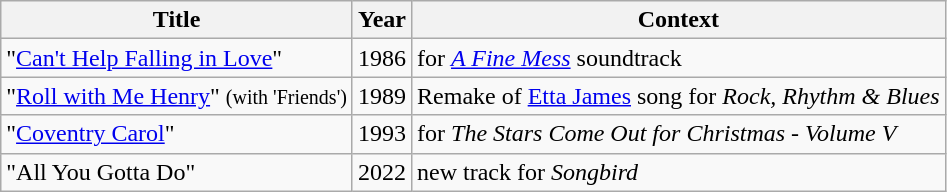<table class="wikitable">
<tr>
<th>Title</th>
<th>Year</th>
<th>Context</th>
</tr>
<tr>
<td>"<a href='#'>Can't Help Falling in Love</a>"</td>
<td>1986</td>
<td>for <em><a href='#'>A Fine Mess</a></em> soundtrack</td>
</tr>
<tr>
<td>"<a href='#'>Roll with Me Henry</a>" <small>(with 'Friends')</small></td>
<td>1989</td>
<td>Remake of <a href='#'>Etta James</a> song for <em>Rock, Rhythm & Blues</em></td>
</tr>
<tr>
<td>"<a href='#'>Coventry Carol</a>"</td>
<td>1993</td>
<td>for <em>The Stars Come Out for Christmas - Volume V</em></td>
</tr>
<tr>
<td>"All You Gotta Do"</td>
<td>2022</td>
<td>new track for <em>Songbird</em></td>
</tr>
</table>
